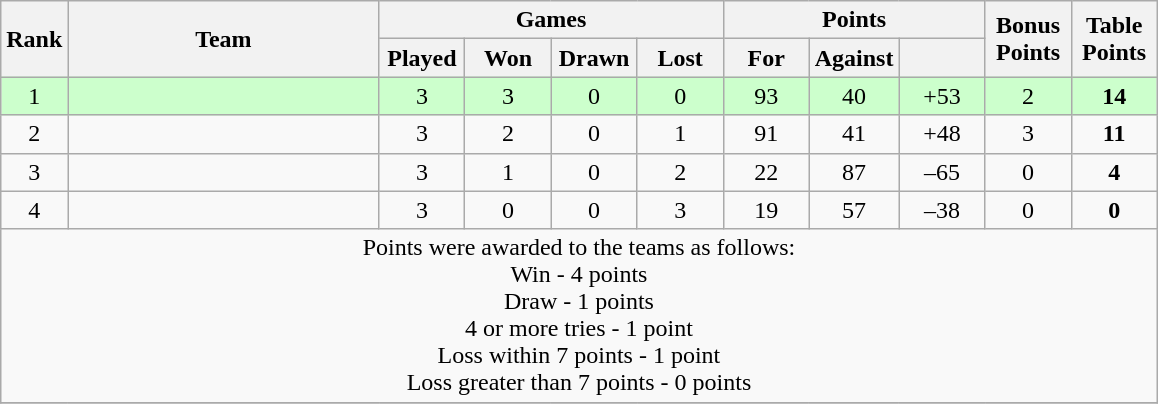<table class="wikitable"  style="text-align: center;">
<tr>
<th rowspan="2" width="20">Rank</th>
<th rowspan="2" width="200">Team</th>
<th colspan="4">Games</th>
<th colspan="3">Points</th>
<th rowspan="2" width="50">Bonus<br>Points</th>
<th rowspan="2" width="50">Table Points</th>
</tr>
<tr>
<th width="50">Played</th>
<th width="50">Won</th>
<th width="50">Drawn</th>
<th width="50">Lost</th>
<th width="50">For</th>
<th width="50">Against</th>
<th width="50"></th>
</tr>
<tr bgcolor="#ccffcc">
<td>1</td>
<td align=left></td>
<td>3</td>
<td>3</td>
<td>0</td>
<td>0</td>
<td>93</td>
<td>40</td>
<td>+53</td>
<td>2</td>
<td><strong>14</strong></td>
</tr>
<tr>
<td>2</td>
<td align=left></td>
<td>3</td>
<td>2</td>
<td>0</td>
<td>1</td>
<td>91</td>
<td>41</td>
<td>+48</td>
<td>3</td>
<td><strong>11</strong></td>
</tr>
<tr>
<td>3</td>
<td align=left></td>
<td>3</td>
<td>1</td>
<td>0</td>
<td>2</td>
<td>22</td>
<td>87</td>
<td>–65</td>
<td>0</td>
<td><strong>4</strong></td>
</tr>
<tr>
<td>4</td>
<td align=left></td>
<td>3</td>
<td>0</td>
<td>0</td>
<td>3</td>
<td>19</td>
<td>57</td>
<td>–38</td>
<td>0</td>
<td><strong>0</strong></td>
</tr>
<tr>
<td colspan="100%" style="text-align:center;">Points were awarded to the teams as follows:<br>Win - 4 points<br>Draw - 1 points<br> 4 or more tries - 1 point<br> Loss within 7 points - 1 point<br>Loss greater than 7 points - 0 points</td>
</tr>
<tr>
</tr>
</table>
